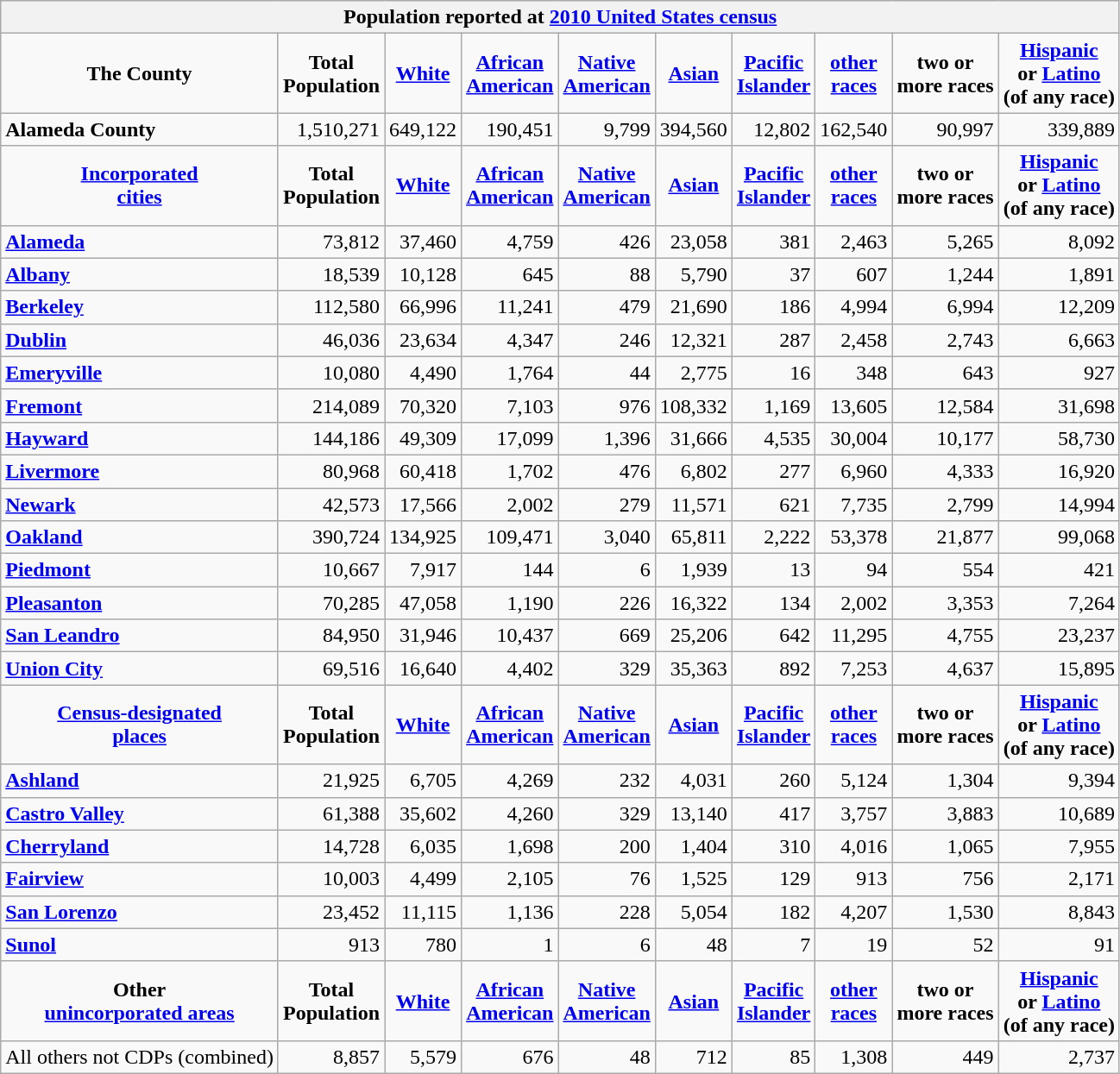<table class="wikitable collapsible collapsed">
<tr>
<th colspan="10">Population reported at <a href='#'>2010 United States census</a></th>
</tr>
<tr style="text-align:center;">
<td><strong>The County</strong></td>
<td><strong>Total<br>Population</strong></td>
<td><strong><a href='#'>White</a></strong></td>
<td><strong><a href='#'>African<br>American</a></strong></td>
<td><strong><a href='#'>Native<br>American</a></strong></td>
<td><strong><a href='#'>Asian</a></strong></td>
<td><strong><a href='#'>Pacific<br>Islander</a></strong></td>
<td><strong><a href='#'>other<br>races</a></strong></td>
<td><strong>two or<br>more races</strong></td>
<td><strong><a href='#'>Hispanic</a><br>or <a href='#'>Latino</a><br>(of any race)</strong></td>
</tr>
<tr>
<td><strong> Alameda County</strong></td>
<td align="right">1,510,271</td>
<td align="right">649,122</td>
<td align="right">190,451</td>
<td align="right">9,799</td>
<td align="right">394,560</td>
<td align="right">12,802</td>
<td align="right">162,540</td>
<td align="right">90,997</td>
<td align="right">339,889</td>
</tr>
<tr style="text-align:center;">
<td><strong><a href='#'>Incorporated<br>cities</a></strong></td>
<td><strong>Total<br>Population</strong></td>
<td><strong><a href='#'>White</a></strong></td>
<td><strong><a href='#'>African<br>American</a></strong></td>
<td><strong><a href='#'>Native<br>American</a></strong></td>
<td><strong><a href='#'>Asian</a></strong></td>
<td><strong><a href='#'>Pacific<br>Islander</a></strong></td>
<td><strong><a href='#'>other<br>races</a></strong></td>
<td><strong>two or<br>more races</strong></td>
<td><strong><a href='#'>Hispanic</a><br>or <a href='#'>Latino</a><br>(of any race)</strong></td>
</tr>
<tr>
<td><strong> <a href='#'>Alameda</a></strong></td>
<td align="right">73,812</td>
<td align="right">37,460</td>
<td align="right">4,759</td>
<td align="right">426</td>
<td align="right">23,058</td>
<td align="right">381</td>
<td align="right">2,463</td>
<td align="right">5,265</td>
<td align="right">8,092</td>
</tr>
<tr>
<td><strong> <a href='#'>Albany</a></strong></td>
<td align="right">18,539</td>
<td align="right">10,128</td>
<td align="right">645</td>
<td align="right">88</td>
<td align="right">5,790</td>
<td align="right">37</td>
<td align="right">607</td>
<td align="right">1,244</td>
<td align="right">1,891</td>
</tr>
<tr>
<td><strong><a href='#'>Berkeley</a></strong></td>
<td align="right">112,580</td>
<td align="right">66,996</td>
<td align="right">11,241</td>
<td align="right">479</td>
<td align="right">21,690</td>
<td align="right">186</td>
<td align="right">4,994</td>
<td align="right">6,994</td>
<td align="right">12,209</td>
</tr>
<tr>
<td><strong><a href='#'>Dublin</a></strong></td>
<td align="right">46,036</td>
<td align="right">23,634</td>
<td align="right">4,347</td>
<td align="right">246</td>
<td align="right">12,321</td>
<td align="right">287</td>
<td align="right">2,458</td>
<td align="right">2,743</td>
<td align="right">6,663</td>
</tr>
<tr>
<td><strong><a href='#'>Emeryville</a></strong></td>
<td align="right">10,080</td>
<td align="right">4,490</td>
<td align="right">1,764</td>
<td align="right">44</td>
<td align="right">2,775</td>
<td align="right">16</td>
<td align="right">348</td>
<td align="right">643</td>
<td align="right">927</td>
</tr>
<tr>
<td><strong><a href='#'>Fremont</a></strong></td>
<td align="right">214,089</td>
<td align="right">70,320</td>
<td align="right">7,103</td>
<td align="right">976</td>
<td align="right">108,332</td>
<td align="right">1,169</td>
<td align="right">13,605</td>
<td align="right">12,584</td>
<td align="right">31,698</td>
</tr>
<tr>
<td><strong><a href='#'>Hayward</a></strong></td>
<td align="right">144,186</td>
<td align="right">49,309</td>
<td align="right">17,099</td>
<td align="right">1,396</td>
<td align="right">31,666</td>
<td align="right">4,535</td>
<td align="right">30,004</td>
<td align="right">10,177</td>
<td align="right">58,730</td>
</tr>
<tr>
<td><strong><a href='#'>Livermore</a></strong></td>
<td align="right">80,968</td>
<td align="right">60,418</td>
<td align="right">1,702</td>
<td align="right">476</td>
<td align="right">6,802</td>
<td align="right">277</td>
<td align="right">6,960</td>
<td align="right">4,333</td>
<td align="right">16,920</td>
</tr>
<tr>
<td><strong><a href='#'>Newark</a></strong></td>
<td align="right">42,573</td>
<td align="right">17,566</td>
<td align="right">2,002</td>
<td align="right">279</td>
<td align="right">11,571</td>
<td align="right">621</td>
<td align="right">7,735</td>
<td align="right">2,799</td>
<td align="right">14,994</td>
</tr>
<tr>
<td><strong><a href='#'>Oakland</a></strong></td>
<td align="right">390,724</td>
<td align="right">134,925</td>
<td align="right">109,471</td>
<td align="right">3,040</td>
<td align="right">65,811</td>
<td align="right">2,222</td>
<td align="right">53,378</td>
<td align="right">21,877</td>
<td align="right">99,068</td>
</tr>
<tr>
<td><strong><a href='#'>Piedmont</a></strong></td>
<td align="right">10,667</td>
<td align="right">7,917</td>
<td align="right">144</td>
<td align="right">6</td>
<td align="right">1,939</td>
<td align="right">13</td>
<td align="right">94</td>
<td align="right">554</td>
<td align="right">421</td>
</tr>
<tr>
<td><strong><a href='#'>Pleasanton</a></strong></td>
<td align="right">70,285</td>
<td align="right">47,058</td>
<td align="right">1,190</td>
<td align="right">226</td>
<td align="right">16,322</td>
<td align="right">134</td>
<td align="right">2,002</td>
<td align="right">3,353</td>
<td align="right">7,264</td>
</tr>
<tr>
<td><strong><a href='#'>San Leandro</a></strong></td>
<td align="right">84,950</td>
<td align="right">31,946</td>
<td align="right">10,437</td>
<td align="right">669</td>
<td align="right">25,206</td>
<td align="right">642</td>
<td align="right">11,295</td>
<td align="right">4,755</td>
<td align="right">23,237</td>
</tr>
<tr>
<td><strong><a href='#'>Union City</a></strong></td>
<td align="right">69,516</td>
<td align="right">16,640</td>
<td align="right">4,402</td>
<td align="right">329</td>
<td align="right">35,363</td>
<td align="right">892</td>
<td align="right">7,253</td>
<td align="right">4,637</td>
<td align="right">15,895</td>
</tr>
<tr style="text-align:center;">
<td><strong><a href='#'>Census-designated<br>places</a></strong></td>
<td><strong>Total<br>Population</strong></td>
<td><strong><a href='#'>White</a></strong></td>
<td><strong><a href='#'>African<br>American</a></strong></td>
<td><strong><a href='#'>Native<br>American</a></strong></td>
<td><strong><a href='#'>Asian</a></strong></td>
<td><strong><a href='#'>Pacific<br>Islander</a></strong></td>
<td><strong><a href='#'>other<br>races</a></strong></td>
<td><strong>two or<br>more races</strong></td>
<td><strong><a href='#'>Hispanic</a><br>or <a href='#'>Latino</a><br>(of any race)</strong></td>
</tr>
<tr>
<td><strong><a href='#'>Ashland</a></strong></td>
<td align="right">21,925</td>
<td align="right">6,705</td>
<td align="right">4,269</td>
<td align="right">232</td>
<td align="right">4,031</td>
<td align="right">260</td>
<td align="right">5,124</td>
<td align="right">1,304</td>
<td align="right">9,394</td>
</tr>
<tr>
<td><strong><a href='#'>Castro Valley</a></strong></td>
<td align="right">61,388</td>
<td align="right">35,602</td>
<td align="right">4,260</td>
<td align="right">329</td>
<td align="right">13,140</td>
<td align="right">417</td>
<td align="right">3,757</td>
<td align="right">3,883</td>
<td align="right">10,689</td>
</tr>
<tr>
<td><strong><a href='#'>Cherryland</a></strong></td>
<td align="right">14,728</td>
<td align="right">6,035</td>
<td align="right">1,698</td>
<td align="right">200</td>
<td align="right">1,404</td>
<td align="right">310</td>
<td align="right">4,016</td>
<td align="right">1,065</td>
<td align="right">7,955</td>
</tr>
<tr>
<td><strong><a href='#'>Fairview</a></strong></td>
<td align="right">10,003</td>
<td align="right">4,499</td>
<td align="right">2,105</td>
<td align="right">76</td>
<td align="right">1,525</td>
<td align="right">129</td>
<td align="right">913</td>
<td align="right">756</td>
<td align="right">2,171</td>
</tr>
<tr>
<td><strong><a href='#'>San Lorenzo</a></strong></td>
<td align="right">23,452</td>
<td align="right">11,115</td>
<td align="right">1,136</td>
<td align="right">228</td>
<td align="right">5,054</td>
<td align="right">182</td>
<td align="right">4,207</td>
<td align="right">1,530</td>
<td align="right">8,843</td>
</tr>
<tr>
<td><strong><a href='#'>Sunol</a></strong></td>
<td align="right">913</td>
<td align="right">780</td>
<td align="right">1</td>
<td align="right">6</td>
<td align="right">48</td>
<td align="right">7</td>
<td align="right">19</td>
<td align="right">52</td>
<td align="right">91</td>
</tr>
<tr style="text-align:center;">
<td><strong>Other<br><a href='#'>unincorporated areas</a></strong></td>
<td><strong>Total<br>Population</strong></td>
<td><strong><a href='#'>White</a></strong></td>
<td><strong><a href='#'>African<br>American</a></strong></td>
<td><strong><a href='#'>Native<br>American</a></strong></td>
<td><strong><a href='#'>Asian</a></strong></td>
<td><strong><a href='#'>Pacific<br>Islander</a></strong></td>
<td><strong><a href='#'>other<br>races</a></strong></td>
<td><strong>two or<br>more races</strong></td>
<td><strong><a href='#'>Hispanic</a><br>or <a href='#'>Latino</a><br>(of any race)</strong></td>
</tr>
<tr>
<td>All others not CDPs (combined)</td>
<td align="right">8,857</td>
<td align="right">5,579</td>
<td align="right">676</td>
<td align="right">48</td>
<td align="right">712</td>
<td align="right">85</td>
<td align="right">1,308</td>
<td align="right">449</td>
<td align="right">2,737</td>
</tr>
</table>
